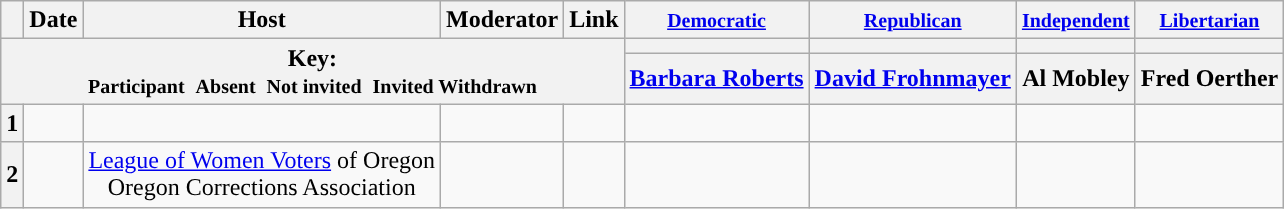<table class="wikitable" style="text-align:center;">
<tr>
<th scope="col"></th>
<th scope="col">Date</th>
<th scope="col">Host</th>
<th scope="col">Moderator</th>
<th scope="col">Link</th>
<th scope="col"><small><a href='#'>Democratic</a></small></th>
<th scope="col"><small><a href='#'>Republican</a></small></th>
<th scope="col"><small><a href='#'>Independent</a></small></th>
<th scope="col"><small><a href='#'>Libertarian</a></small></th>
</tr>
<tr>
<th colspan="5" rowspan="2">Key:<br> <small>Participant </small>  <small>Absent </small>  <small>Not invited </small>  <small>Invited  Withdrawn</small></th>
<th scope="col" style="background:"></th>
<th scope="col" style="background:"></th>
<th scope="col" style="background:"></th>
<th scope="col" style="background:"></th>
</tr>
<tr>
<th scope="col"><a href='#'>Barbara Roberts</a></th>
<th scope="col"><a href='#'>David Frohnmayer</a></th>
<th scope="col">Al Mobley</th>
<th scope="col">Fred Oerther</th>
</tr>
<tr>
<th>1</th>
<td style="white-space:nowrap;"></td>
<td style="white-space:nowrap;"></td>
<td style="white-space:nowrap;"></td>
<td style="white-space:nowrap;"></td>
<td></td>
<td></td>
<td></td>
<td></td>
</tr>
<tr>
<th>2</th>
<td style="white-space:nowrap;"></td>
<td style="white-space:nowrap;"><a href='#'>League of Women Voters</a> of Oregon<br>Oregon Corrections Association</td>
<td style="white-space:nowrap;"></td>
<td style="white-space:nowrap;"></td>
<td></td>
<td></td>
<td></td>
<td></td>
</tr>
</table>
